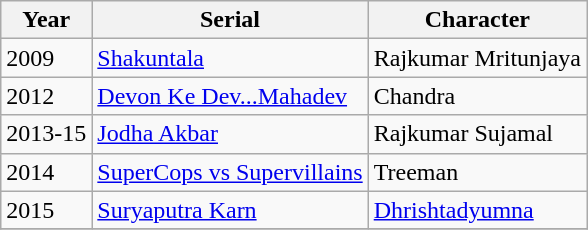<table class="wikitable">
<tr>
<th>Year</th>
<th>Serial</th>
<th>Character</th>
</tr>
<tr>
<td>2009</td>
<td><a href='#'>Shakuntala</a></td>
<td>Rajkumar Mritunjaya</td>
</tr>
<tr>
<td>2012</td>
<td><a href='#'>Devon Ke Dev...Mahadev</a></td>
<td>Chandra</td>
</tr>
<tr>
<td>2013-15</td>
<td><a href='#'>Jodha Akbar</a></td>
<td>Rajkumar Sujamal</td>
</tr>
<tr>
<td>2014</td>
<td><a href='#'>SuperCops vs Supervillains</a></td>
<td>Treeman</td>
</tr>
<tr>
<td>2015</td>
<td><a href='#'>Suryaputra Karn</a></td>
<td><a href='#'>Dhrishtadyumna</a></td>
</tr>
<tr>
</tr>
</table>
